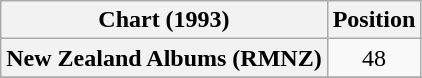<table class="wikitable plainrowheaders" style="text-align:center">
<tr>
<th scope="col">Chart (1993)</th>
<th scope="col">Position</th>
</tr>
<tr>
<th scope="row">New Zealand Albums (RMNZ)</th>
<td>48</td>
</tr>
<tr>
</tr>
</table>
